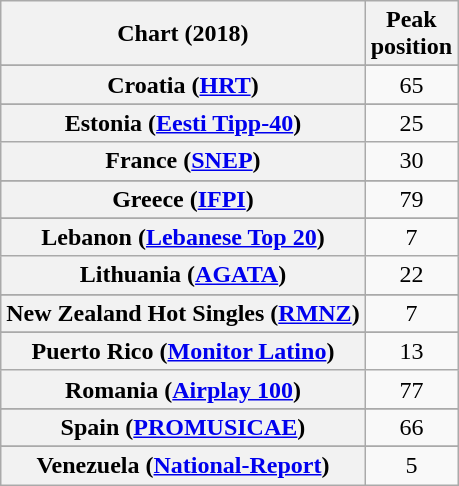<table class="wikitable sortable plainrowheaders" style="text-align:center">
<tr>
<th scope="col">Chart (2018)</th>
<th scope="col">Peak<br>position</th>
</tr>
<tr>
</tr>
<tr>
</tr>
<tr>
</tr>
<tr>
</tr>
<tr>
</tr>
<tr>
</tr>
<tr>
<th scope="row">Croatia (<a href='#'>HRT</a>)</th>
<td>65</td>
</tr>
<tr>
</tr>
<tr>
<th scope="row">Estonia (<a href='#'>Eesti Tipp-40</a>)</th>
<td>25</td>
</tr>
<tr>
<th scope="row">France (<a href='#'>SNEP</a>)</th>
<td>30</td>
</tr>
<tr>
</tr>
<tr>
<th scope="row">Greece (<a href='#'>IFPI</a>)</th>
<td>79</td>
</tr>
<tr>
</tr>
<tr>
</tr>
<tr>
</tr>
<tr>
</tr>
<tr>
<th scope="row">Lebanon (<a href='#'>Lebanese Top 20</a>)</th>
<td>7</td>
</tr>
<tr>
<th scope="row">Lithuania (<a href='#'>AGATA</a>)</th>
<td>22</td>
</tr>
<tr>
</tr>
<tr>
</tr>
<tr>
<th scope="row">New Zealand Hot Singles (<a href='#'>RMNZ</a>)</th>
<td>7</td>
</tr>
<tr>
</tr>
<tr>
</tr>
<tr>
</tr>
<tr>
<th scope="row">Puerto Rico (<a href='#'>Monitor Latino</a>)</th>
<td>13</td>
</tr>
<tr>
<th scope="row">Romania (<a href='#'>Airplay 100</a>)</th>
<td>77</td>
</tr>
<tr>
</tr>
<tr>
</tr>
<tr>
</tr>
<tr>
<th scope="row">Spain (<a href='#'>PROMUSICAE</a>)</th>
<td>66</td>
</tr>
<tr>
</tr>
<tr>
</tr>
<tr>
</tr>
<tr>
</tr>
<tr>
</tr>
<tr>
</tr>
<tr>
</tr>
<tr>
<th scope="row">Venezuela (<a href='#'>National-Report</a>)</th>
<td>5</td>
</tr>
</table>
